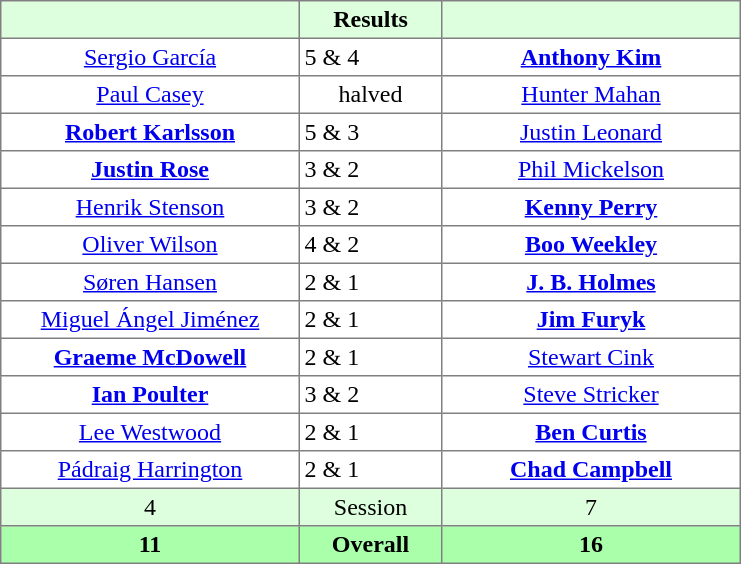<table border="1" cellpadding="3" style="border-collapse: collapse; text-align:center;">
<tr style="background:#dfd;">
<th style="width:12em;"></th>
<th style="width:5.5em;">Results</th>
<th style="width:12em;"></th>
</tr>
<tr>
<td><a href='#'>Sergio García</a></td>
<td align=left> 5 & 4</td>
<td><strong><a href='#'>Anthony Kim</a></strong></td>
</tr>
<tr>
<td><a href='#'>Paul Casey</a></td>
<td>halved</td>
<td><a href='#'>Hunter Mahan</a></td>
</tr>
<tr>
<td><strong><a href='#'>Robert Karlsson</a></strong></td>
<td align=left> 5 & 3</td>
<td><a href='#'>Justin Leonard</a></td>
</tr>
<tr>
<td><strong><a href='#'>Justin Rose</a></strong></td>
<td align=left> 3 & 2</td>
<td><a href='#'>Phil Mickelson</a></td>
</tr>
<tr>
<td><a href='#'>Henrik Stenson</a></td>
<td align=left> 3 & 2</td>
<td><strong><a href='#'>Kenny Perry</a></strong></td>
</tr>
<tr>
<td><a href='#'>Oliver Wilson</a></td>
<td align=left> 4 & 2</td>
<td><strong><a href='#'>Boo Weekley</a></strong></td>
</tr>
<tr>
<td><a href='#'>Søren Hansen</a></td>
<td align=left> 2 & 1</td>
<td><strong><a href='#'>J. B. Holmes</a></strong></td>
</tr>
<tr>
<td><a href='#'>Miguel Ángel Jiménez</a></td>
<td align=left> 2 & 1</td>
<td><strong><a href='#'>Jim Furyk</a></strong></td>
</tr>
<tr>
<td><strong><a href='#'>Graeme McDowell</a></strong></td>
<td align=left> 2 & 1</td>
<td><a href='#'>Stewart Cink</a></td>
</tr>
<tr>
<td><strong><a href='#'>Ian Poulter</a></strong></td>
<td align=left> 3 & 2</td>
<td><a href='#'>Steve Stricker</a></td>
</tr>
<tr>
<td><a href='#'>Lee Westwood</a></td>
<td align=left> 2 & 1</td>
<td><strong><a href='#'>Ben Curtis</a></strong></td>
</tr>
<tr>
<td><a href='#'>Pádraig Harrington</a></td>
<td align=left> 2 & 1</td>
<td><strong><a href='#'>Chad Campbell</a></strong></td>
</tr>
<tr style="background:#dfd;">
<td>4</td>
<td>Session</td>
<td>7</td>
</tr>
<tr style="background:#afa;">
<th>11</th>
<th>Overall</th>
<th>16</th>
</tr>
</table>
